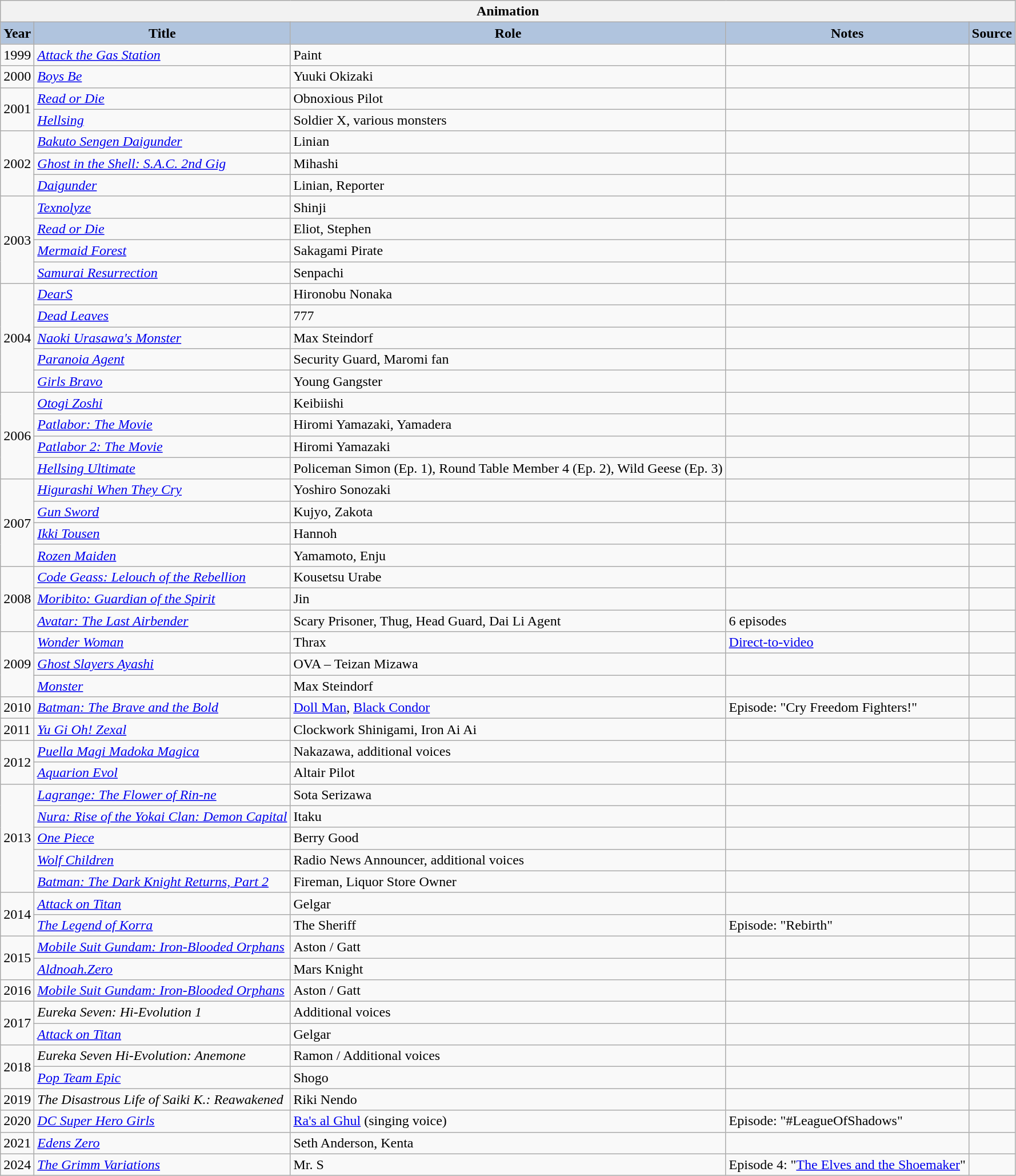<table class="wikitable">
<tr>
<th colspan="5">Animation</th>
</tr>
<tr>
<th style="background:#b0c4de;">Year</th>
<th style="background:#b0c4de;">Title</th>
<th style="background:#b0c4de;">Role</th>
<th style="background:#b0c4de;" class="unsortable">Notes</th>
<th style="background:#b0c4de;" class="unsortable">Source</th>
</tr>
<tr>
<td>1999</td>
<td><em><a href='#'>Attack the Gas Station</a></em></td>
<td>Paint</td>
<td></td>
<td></td>
</tr>
<tr>
<td>2000</td>
<td><a href='#'><em>Boys Be</em></a></td>
<td>Yuuki Okizaki</td>
<td></td>
<td></td>
</tr>
<tr>
<td rowspan="2">2001</td>
<td><em><a href='#'>Read or Die</a></em></td>
<td>Obnoxious Pilot</td>
<td></td>
<td></td>
</tr>
<tr>
<td><em><a href='#'>Hellsing</a></em></td>
<td>Soldier X, various monsters</td>
<td></td>
<td></td>
</tr>
<tr>
<td rowspan="3">2002</td>
<td><em><a href='#'>Bakuto Sengen Daigunder</a></em></td>
<td>Linian</td>
<td></td>
<td></td>
</tr>
<tr>
<td><em><a href='#'>Ghost in the Shell: S.A.C. 2nd Gig</a></em></td>
<td>Mihashi</td>
<td></td>
<td></td>
</tr>
<tr>
<td><em><a href='#'>Daigunder</a></em></td>
<td>Linian, Reporter</td>
<td></td>
<td></td>
</tr>
<tr>
<td rowspan="4">2003</td>
<td><em><a href='#'>Texnolyze</a></em></td>
<td>Shinji</td>
<td></td>
<td></td>
</tr>
<tr>
<td><a href='#'><em>Read or Die</em></a></td>
<td>Eliot, Stephen</td>
<td></td>
<td></td>
</tr>
<tr>
<td><em><a href='#'>Mermaid Forest</a></em></td>
<td>Sakagami Pirate</td>
<td></td>
<td></td>
</tr>
<tr>
<td><em><a href='#'>Samurai Resurrection</a></em></td>
<td>Senpachi</td>
<td></td>
<td></td>
</tr>
<tr>
<td rowspan="5">2004</td>
<td><em><a href='#'>DearS</a></em></td>
<td>Hironobu Nonaka</td>
<td></td>
<td></td>
</tr>
<tr>
<td><em><a href='#'>Dead Leaves</a></em></td>
<td>777</td>
<td></td>
<td></td>
</tr>
<tr>
<td><a href='#'><em>Naoki Urasawa's Monster</em></a></td>
<td>Max Steindorf</td>
<td></td>
<td></td>
</tr>
<tr>
<td><em><a href='#'>Paranoia Agent</a></em></td>
<td>Security Guard, Maromi fan</td>
<td></td>
<td></td>
</tr>
<tr>
<td><em><a href='#'>Girls Bravo</a></em></td>
<td>Young Gangster</td>
<td></td>
<td></td>
</tr>
<tr>
<td rowspan="4">2006</td>
<td><em><a href='#'>Otogi Zoshi</a></em></td>
<td>Keibiishi</td>
<td></td>
<td></td>
</tr>
<tr>
<td><em><a href='#'>Patlabor: The Movie</a></em></td>
<td>Hiromi Yamazaki, Yamadera</td>
<td></td>
<td></td>
</tr>
<tr>
<td><em><a href='#'>Patlabor 2: The Movie</a></em></td>
<td>Hiromi Yamazaki</td>
<td></td>
<td></td>
</tr>
<tr>
<td><em><a href='#'>Hellsing Ultimate</a></em></td>
<td>Policeman Simon (Ep. 1), Round Table Member 4 (Ep. 2), Wild Geese (Ep. 3)</td>
<td></td>
<td></td>
</tr>
<tr>
<td rowspan="4">2007</td>
<td><em><a href='#'>Higurashi When They Cry</a></em></td>
<td>Yoshiro Sonozaki</td>
<td></td>
<td></td>
</tr>
<tr>
<td><em><a href='#'>Gun Sword</a></em></td>
<td>Kujyo, Zakota</td>
<td></td>
<td></td>
</tr>
<tr>
<td><em><a href='#'>Ikki Tousen</a></em></td>
<td>Hannoh</td>
<td></td>
<td></td>
</tr>
<tr>
<td><em><a href='#'>Rozen Maiden</a></em></td>
<td>Yamamoto, Enju</td>
<td></td>
<td></td>
</tr>
<tr>
<td rowspan="3">2008</td>
<td><em><a href='#'>Code Geass: Lelouch of the Rebellion</a></em></td>
<td>Kousetsu Urabe</td>
<td></td>
<td></td>
</tr>
<tr>
<td><a href='#'><em>Moribito: Guardian of the Spirit</em></a></td>
<td>Jin</td>
<td></td>
<td></td>
</tr>
<tr>
<td><em><a href='#'>Avatar: The Last Airbender</a></em></td>
<td>Scary Prisoner, Thug, Head Guard, Dai Li Agent</td>
<td>6 episodes</td>
<td></td>
</tr>
<tr>
<td rowspan="3">2009</td>
<td><a href='#'><em>Wonder Woman</em></a></td>
<td>Thrax</td>
<td><a href='#'>Direct-to-video</a></td>
<td></td>
</tr>
<tr>
<td><em><a href='#'>Ghost Slayers Ayashi</a></em></td>
<td>OVA – Teizan Mizawa</td>
<td></td>
<td></td>
</tr>
<tr>
<td><a href='#'><em>Monster</em></a></td>
<td>Max Steindorf</td>
<td></td>
<td></td>
</tr>
<tr>
<td>2010</td>
<td><em><a href='#'>Batman: The Brave and the Bold</a></em></td>
<td><a href='#'>Doll Man</a>, <a href='#'>Black Condor</a></td>
<td>Episode: "Cry Freedom Fighters!"</td>
<td></td>
</tr>
<tr>
<td>2011</td>
<td><a href='#'><em>Yu Gi Oh! Zexal</em></a></td>
<td>Clockwork Shinigami, Iron Ai Ai</td>
<td></td>
<td></td>
</tr>
<tr>
<td rowspan="2">2012</td>
<td><em><a href='#'>Puella Magi Madoka Magica</a></em></td>
<td>Nakazawa, additional voices</td>
<td></td>
<td></td>
</tr>
<tr>
<td><em><a href='#'>Aquarion Evol</a></em></td>
<td>Altair Pilot</td>
<td></td>
<td></td>
</tr>
<tr>
<td rowspan="5">2013</td>
<td><em><a href='#'>Lagrange: The Flower of Rin-ne</a></em></td>
<td>Sota Serizawa</td>
<td></td>
<td></td>
</tr>
<tr>
<td><a href='#'><em>Nura: Rise of the Yokai Clan: Demon Capital</em></a></td>
<td>Itaku</td>
<td></td>
<td></td>
</tr>
<tr>
<td><em><a href='#'>One Piece</a></em></td>
<td>Berry Good</td>
<td></td>
<td></td>
</tr>
<tr>
<td><em><a href='#'>Wolf Children</a></em></td>
<td>Radio News Announcer, additional voices</td>
<td></td>
<td></td>
</tr>
<tr>
<td><a href='#'><em>Batman: The Dark Knight Returns, Part 2</em></a></td>
<td>Fireman, Liquor Store Owner</td>
<td></td>
<td></td>
</tr>
<tr>
<td rowspan="2">2014</td>
<td><em><a href='#'>Attack on Titan</a></em></td>
<td>Gelgar</td>
<td></td>
<td></td>
</tr>
<tr>
<td><em><a href='#'>The Legend of Korra</a></em></td>
<td>The Sheriff</td>
<td>Episode: "Rebirth"</td>
<td></td>
</tr>
<tr>
<td rowspan="2">2015</td>
<td><em><a href='#'>Mobile Suit Gundam: Iron-Blooded Orphans</a></em></td>
<td>Aston / Gatt</td>
<td></td>
<td></td>
</tr>
<tr>
<td><em><a href='#'>Aldnoah.Zero</a></em></td>
<td>Mars Knight</td>
<td></td>
<td></td>
</tr>
<tr>
<td>2016</td>
<td><em><a href='#'>Mobile Suit Gundam: Iron-Blooded Orphans</a></em></td>
<td>Aston / Gatt</td>
<td></td>
<td></td>
</tr>
<tr>
<td rowspan="2">2017</td>
<td><em>Eureka Seven: Hi-Evolution 1</em></td>
<td>Additional voices</td>
<td></td>
<td></td>
</tr>
<tr>
<td><em><a href='#'>Attack on Titan</a></em></td>
<td>Gelgar</td>
<td></td>
<td></td>
</tr>
<tr>
<td rowspan="2">2018</td>
<td><em>Eureka Seven Hi-Evolution: Anemone</em></td>
<td>Ramon / Additional voices</td>
<td></td>
<td></td>
</tr>
<tr>
<td><em><a href='#'>Pop Team Epic</a></em></td>
<td>Shogo</td>
<td></td>
<td></td>
</tr>
<tr>
<td>2019</td>
<td><em>The Disastrous Life of Saiki K.: Reawakened</em></td>
<td>Riki Nendo</td>
<td></td>
<td></td>
</tr>
<tr>
<td>2020</td>
<td><em><a href='#'>DC Super Hero Girls</a></em></td>
<td><a href='#'>Ra's al Ghul</a> (singing voice)</td>
<td>Episode: "#LeagueOfShadows"</td>
<td></td>
</tr>
<tr>
<td>2021</td>
<td><em><a href='#'>Edens Zero</a></em></td>
<td>Seth Anderson, Kenta</td>
<td></td>
<td></td>
</tr>
<tr>
<td>2024</td>
<td><em><a href='#'>The Grimm Variations</a></em></td>
<td>Mr. S</td>
<td>Episode 4: "<a href='#'>The Elves and the Shoemaker</a>"</td>
<td></td>
</tr>
</table>
